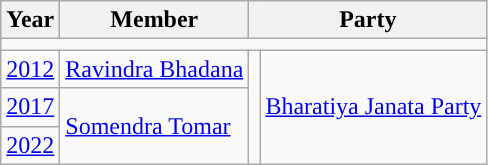<table class="wikitable">
<tr>
<th>Year</th>
<th>Member</th>
<th colspan="2">Party</th>
</tr>
<tr>
<td colspan="4"></td>
</tr>
<tr>
<td><a href='#'>2012</a></td>
<td><a href='#'>Ravindra Bhadana</a></td>
<td rowspan="3" style="background-color: "></td>
<td rowspan="3"><a href='#'>Bharatiya Janata Party</a></td>
</tr>
<tr>
<td><a href='#'>2017</a></td>
<td rowspan="2"><a href='#'>Somendra Tomar</a></td>
</tr>
<tr>
<td><a href='#'>2022</a></td>
</tr>
</table>
